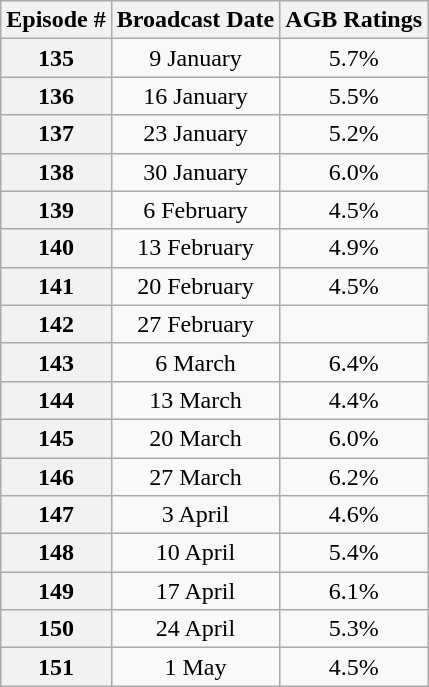<table class=wikitable style=text-align:center>
<tr>
<th>Episode #</th>
<th>Broadcast Date</th>
<th>AGB Ratings<br></th>
</tr>
<tr>
<th>135</th>
<td>9 January</td>
<td>5.7%</td>
</tr>
<tr>
<th>136</th>
<td>16 January</td>
<td>5.5%</td>
</tr>
<tr>
<th>137</th>
<td>23 January</td>
<td>5.2%</td>
</tr>
<tr>
<th>138</th>
<td>30 January</td>
<td>6.0%</td>
</tr>
<tr>
<th>139</th>
<td>6 February</td>
<td>4.5%</td>
</tr>
<tr>
<th>140</th>
<td>13 February</td>
<td>4.9%</td>
</tr>
<tr>
<th>141</th>
<td>20 February</td>
<td>4.5%</td>
</tr>
<tr>
<th>142</th>
<td>27 February</td>
<td></td>
</tr>
<tr>
<th>143</th>
<td>6 March</td>
<td>6.4%</td>
</tr>
<tr>
<th>144</th>
<td>13 March</td>
<td>4.4%</td>
</tr>
<tr>
<th>145</th>
<td>20 March</td>
<td>6.0%</td>
</tr>
<tr>
<th>146</th>
<td>27 March</td>
<td>6.2%</td>
</tr>
<tr>
<th>147</th>
<td>3 April</td>
<td>4.6%</td>
</tr>
<tr>
<th>148</th>
<td>10 April</td>
<td>5.4%</td>
</tr>
<tr>
<th>149</th>
<td>17 April</td>
<td>6.1%</td>
</tr>
<tr>
<th>150</th>
<td>24 April</td>
<td>5.3%</td>
</tr>
<tr>
<th>151</th>
<td>1 May</td>
<td>4.5%</td>
</tr>
</table>
